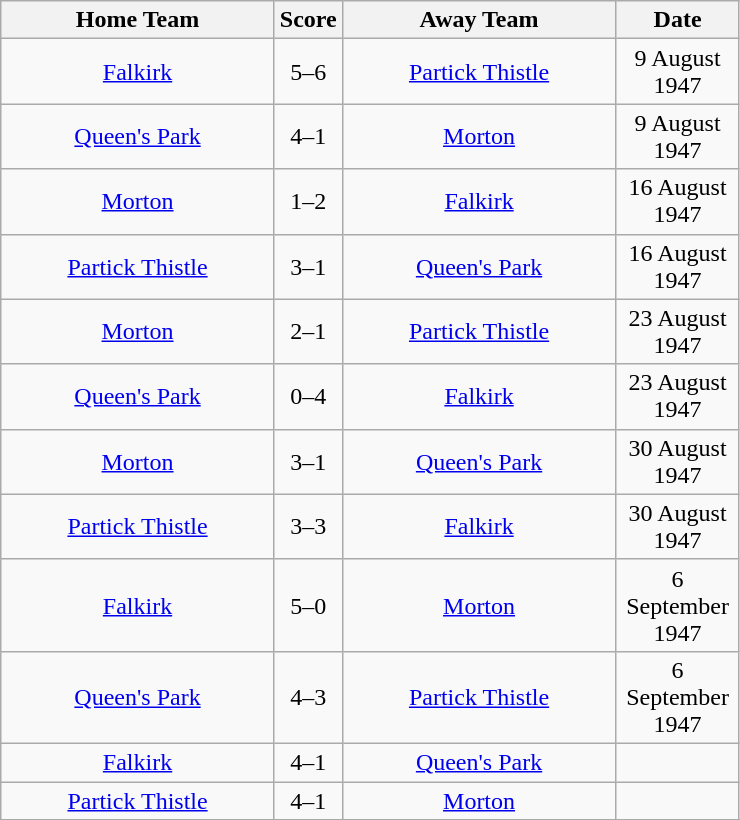<table class="wikitable" style="text-align:center;">
<tr>
<th width=175>Home Team</th>
<th width=20>Score</th>
<th width=175>Away Team</th>
<th width= 75>Date</th>
</tr>
<tr>
<td><a href='#'>Falkirk</a></td>
<td>5–6</td>
<td><a href='#'>Partick Thistle</a></td>
<td>9 August 1947</td>
</tr>
<tr>
<td><a href='#'>Queen's Park</a></td>
<td>4–1</td>
<td><a href='#'>Morton</a></td>
<td>9 August 1947</td>
</tr>
<tr>
<td><a href='#'>Morton</a></td>
<td>1–2</td>
<td><a href='#'>Falkirk</a></td>
<td>16 August 1947</td>
</tr>
<tr>
<td><a href='#'>Partick Thistle</a></td>
<td>3–1</td>
<td><a href='#'>Queen's Park</a></td>
<td>16 August 1947</td>
</tr>
<tr>
<td><a href='#'>Morton</a></td>
<td>2–1</td>
<td><a href='#'>Partick Thistle</a></td>
<td>23 August 1947</td>
</tr>
<tr>
<td><a href='#'>Queen's Park</a></td>
<td>0–4</td>
<td><a href='#'>Falkirk</a></td>
<td>23 August 1947</td>
</tr>
<tr>
<td><a href='#'>Morton</a></td>
<td>3–1</td>
<td><a href='#'>Queen's Park</a></td>
<td>30 August 1947</td>
</tr>
<tr>
<td><a href='#'>Partick Thistle</a></td>
<td>3–3</td>
<td><a href='#'>Falkirk</a></td>
<td>30 August 1947</td>
</tr>
<tr>
<td><a href='#'>Falkirk</a></td>
<td>5–0</td>
<td><a href='#'>Morton</a></td>
<td>6 September 1947</td>
</tr>
<tr>
<td><a href='#'>Queen's Park</a></td>
<td>4–3</td>
<td><a href='#'>Partick Thistle</a></td>
<td>6 September 1947</td>
</tr>
<tr>
<td><a href='#'>Falkirk</a></td>
<td>4–1</td>
<td><a href='#'>Queen's Park</a></td>
<td></td>
</tr>
<tr>
<td><a href='#'>Partick Thistle</a></td>
<td>4–1</td>
<td><a href='#'>Morton</a></td>
<td></td>
</tr>
<tr>
</tr>
</table>
